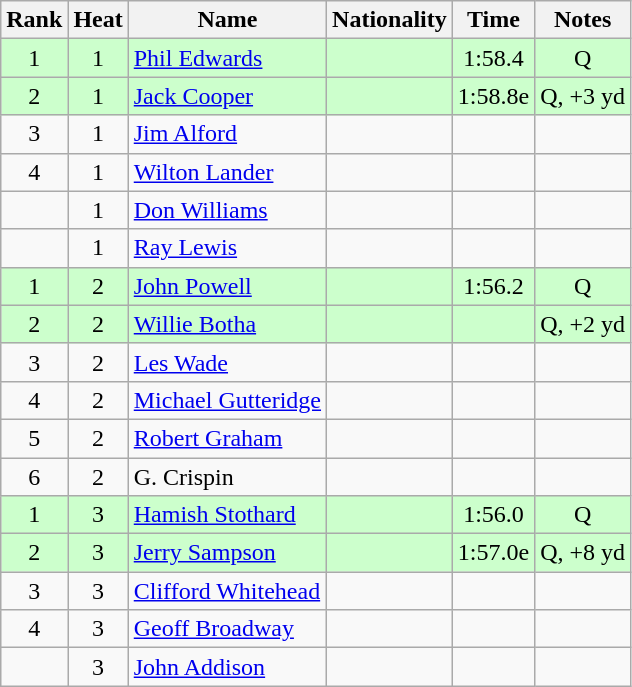<table class="wikitable sortable" style="text-align:center">
<tr>
<th>Rank</th>
<th>Heat</th>
<th>Name</th>
<th>Nationality</th>
<th>Time</th>
<th>Notes</th>
</tr>
<tr bgcolor=ccffcc>
<td>1</td>
<td>1</td>
<td align=left><a href='#'>Phil Edwards</a></td>
<td align=left></td>
<td>1:58.4</td>
<td>Q</td>
</tr>
<tr bgcolor=ccffcc>
<td>2</td>
<td>1</td>
<td align=left><a href='#'>Jack Cooper</a></td>
<td align=left></td>
<td>1:58.8e</td>
<td>Q, +3 yd</td>
</tr>
<tr>
<td>3</td>
<td>1</td>
<td align=left><a href='#'>Jim Alford</a></td>
<td align=left></td>
<td></td>
<td></td>
</tr>
<tr>
<td>4</td>
<td>1</td>
<td align=left><a href='#'>Wilton Lander</a></td>
<td align=left></td>
<td></td>
<td></td>
</tr>
<tr>
<td></td>
<td>1</td>
<td align=left><a href='#'>Don Williams</a></td>
<td align=left></td>
<td></td>
<td></td>
</tr>
<tr>
<td></td>
<td>1</td>
<td align=left><a href='#'>Ray Lewis</a></td>
<td align=left></td>
<td></td>
<td></td>
</tr>
<tr bgcolor=ccffcc>
<td>1</td>
<td>2</td>
<td align=left><a href='#'>John Powell</a></td>
<td align=left></td>
<td>1:56.2</td>
<td>Q</td>
</tr>
<tr bgcolor=ccffcc>
<td>2</td>
<td>2</td>
<td align=left><a href='#'>Willie Botha</a></td>
<td align=left></td>
<td></td>
<td>Q, +2 yd</td>
</tr>
<tr>
<td>3</td>
<td>2</td>
<td align=left><a href='#'>Les Wade</a></td>
<td align=left></td>
<td></td>
<td></td>
</tr>
<tr>
<td>4</td>
<td>2</td>
<td align=left><a href='#'>Michael Gutteridge</a></td>
<td align=left></td>
<td></td>
<td></td>
</tr>
<tr>
<td>5</td>
<td>2</td>
<td align=left><a href='#'>Robert Graham</a></td>
<td align=left></td>
<td></td>
<td></td>
</tr>
<tr>
<td>6</td>
<td>2</td>
<td align=left>G. Crispin</td>
<td align=left></td>
<td></td>
<td></td>
</tr>
<tr bgcolor=ccffcc>
<td>1</td>
<td>3</td>
<td align=left><a href='#'>Hamish Stothard</a></td>
<td align=left></td>
<td>1:56.0</td>
<td>Q</td>
</tr>
<tr bgcolor=ccffcc>
<td>2</td>
<td>3</td>
<td align=left><a href='#'>Jerry Sampson</a></td>
<td align=left></td>
<td>1:57.0e</td>
<td>Q, +8 yd</td>
</tr>
<tr>
<td>3</td>
<td>3</td>
<td align=left><a href='#'>Clifford Whitehead</a></td>
<td align=left></td>
<td></td>
<td></td>
</tr>
<tr>
<td>4</td>
<td>3</td>
<td align=left><a href='#'>Geoff Broadway</a></td>
<td align=left></td>
<td></td>
<td></td>
</tr>
<tr>
<td></td>
<td>3</td>
<td align=left><a href='#'>John Addison</a></td>
<td align=left></td>
<td></td>
<td></td>
</tr>
</table>
